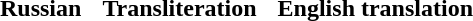<table cellpadding=6>
<tr>
<th>Russian</th>
<th>Transliteration</th>
<th>English translation</th>
</tr>
<tr style="vertical-align:top; white-space:nowrap;">
<td><br></td>
<td><br></td>
<td><br></td>
</tr>
</table>
